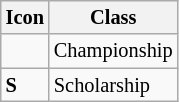<table class="wikitable" style="font-size: 85%;">
<tr>
<th>Icon</th>
<th>Class</th>
</tr>
<tr>
<td></td>
<td>Championship</td>
</tr>
<tr>
<td><strong><span>S</span></strong></td>
<td>Scholarship</td>
</tr>
</table>
